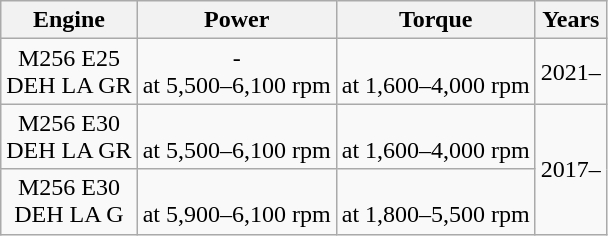<table class="wikitable sortable" style="text-align: center;">
<tr>
<th>Engine</th>
<th>Power</th>
<th>Torque</th>
<th>Years</th>
</tr>
<tr>
<td>M256 E25 <br> DEH LA GR</td>
<td> -  <br> at 5,500–6,100 rpm</td>
<td> <br> at 1,600–4,000 rpm</td>
<td rowspan="1">2021–</td>
</tr>
<tr>
<td>M256 E30 <br> DEH LA GR</td>
<td> <br> at 5,500–6,100 rpm</td>
<td> <br> at 1,600–4,000 rpm</td>
<td rowspan="3">2017–</td>
</tr>
<tr>
<td>M256 E30 <br> DEH LA G</td>
<td> <br> at 5,900–6,100 rpm</td>
<td> <br> at 1,800–5,500 rpm</td>
</tr>
</table>
